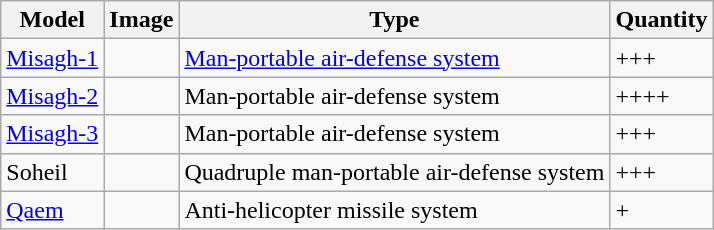<table class="wikitable">
<tr>
<th>Model</th>
<th>Image</th>
<th>Type</th>
<th>Quantity</th>
</tr>
<tr>
<td><a href='#'>Misagh-1</a></td>
<td></td>
<td><a href='#'>Man-portable air-defense system</a></td>
<td>+++</td>
</tr>
<tr>
<td><a href='#'>Misagh-2</a></td>
<td></td>
<td>Man-portable air-defense system</td>
<td>++++</td>
</tr>
<tr>
<td><a href='#'>Misagh-3</a></td>
<td></td>
<td>Man-portable air-defense system</td>
<td>+++</td>
</tr>
<tr>
<td>Soheil</td>
<td></td>
<td>Quadruple man-portable air-defense system</td>
<td>+++</td>
</tr>
<tr>
<td><a href='#'>Qaem</a></td>
<td></td>
<td>Anti-helicopter missile system</td>
<td>+</td>
</tr>
</table>
